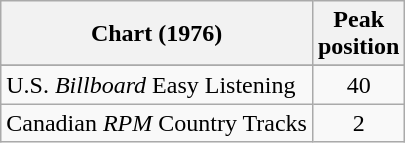<table class="wikitable sortable">
<tr>
<th align="left">Chart (1976)</th>
<th align="center">Peak<br>position</th>
</tr>
<tr>
</tr>
<tr>
</tr>
<tr>
<td align="left">U.S. <em>Billboard</em> Easy Listening</td>
<td align="center">40</td>
</tr>
<tr>
<td align="left">Canadian <em>RPM</em> Country Tracks</td>
<td align="center">2</td>
</tr>
</table>
